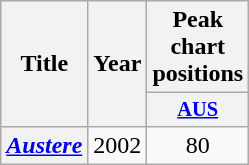<table class="wikitable plainrowheaders" style="text-align:center">
<tr>
<th scope="col" rowspan="2">Title</th>
<th scope="col" rowspan="2">Year</th>
<th scope="col" colspan="1">Peak chart positions</th>
</tr>
<tr>
<th scope="col" style="width:3em; font-size:85%"><a href='#'>AUS</a><br></th>
</tr>
<tr>
<th scope="row"><em><a href='#'>Austere</a></em></th>
<td>2002</td>
<td>80</td>
</tr>
</table>
